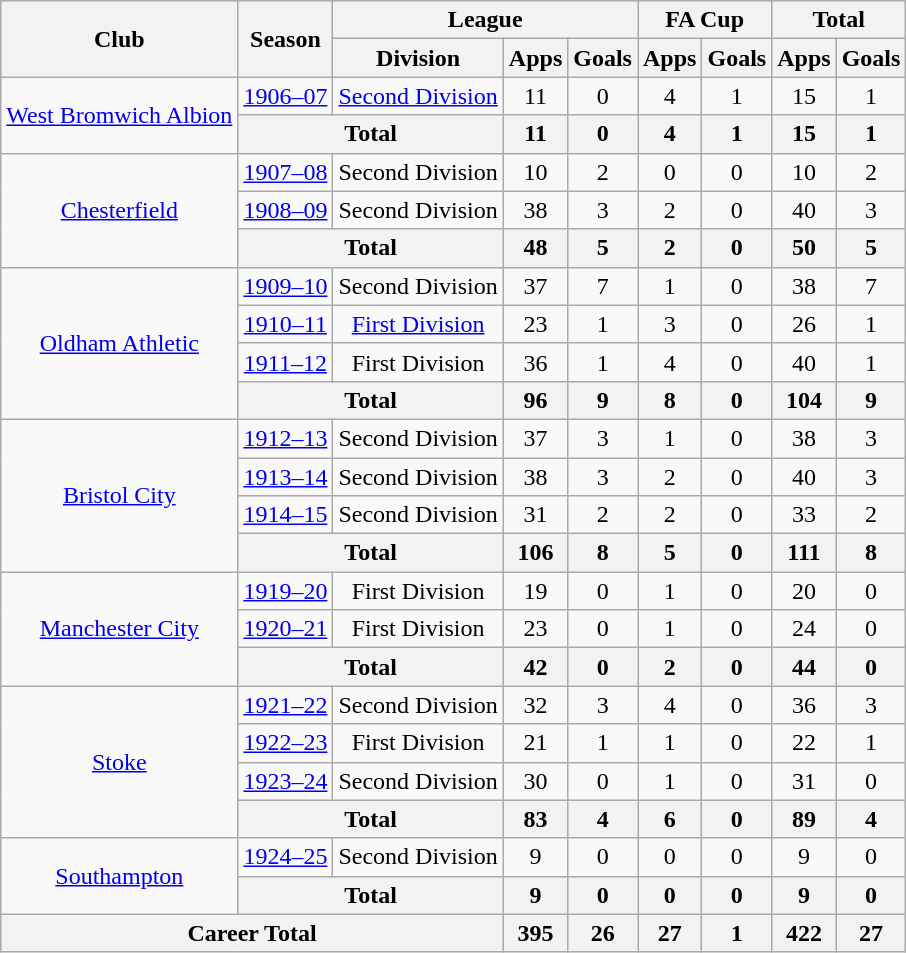<table class="wikitable" style="text-align: center;">
<tr>
<th rowspan="2">Club</th>
<th rowspan="2">Season</th>
<th colspan="3">League</th>
<th colspan="2">FA Cup</th>
<th colspan="2">Total</th>
</tr>
<tr>
<th>Division</th>
<th>Apps</th>
<th>Goals</th>
<th>Apps</th>
<th>Goals</th>
<th>Apps</th>
<th>Goals</th>
</tr>
<tr>
<td rowspan="2"><a href='#'>West Bromwich Albion</a></td>
<td><a href='#'>1906–07</a></td>
<td><a href='#'>Second Division</a></td>
<td>11</td>
<td>0</td>
<td>4</td>
<td>1</td>
<td>15</td>
<td>1</td>
</tr>
<tr>
<th colspan="2">Total</th>
<th>11</th>
<th>0</th>
<th>4</th>
<th>1</th>
<th>15</th>
<th>1</th>
</tr>
<tr>
<td rowspan="3"><a href='#'>Chesterfield</a></td>
<td><a href='#'>1907–08</a></td>
<td>Second Division</td>
<td>10</td>
<td>2</td>
<td>0</td>
<td>0</td>
<td>10</td>
<td>2</td>
</tr>
<tr>
<td><a href='#'>1908–09</a></td>
<td>Second Division</td>
<td>38</td>
<td>3</td>
<td>2</td>
<td>0</td>
<td>40</td>
<td>3</td>
</tr>
<tr>
<th colspan="2">Total</th>
<th>48</th>
<th>5</th>
<th>2</th>
<th>0</th>
<th>50</th>
<th>5</th>
</tr>
<tr>
<td rowspan="4"><a href='#'>Oldham Athletic</a></td>
<td><a href='#'>1909–10</a></td>
<td>Second Division</td>
<td>37</td>
<td>7</td>
<td>1</td>
<td>0</td>
<td>38</td>
<td>7</td>
</tr>
<tr>
<td><a href='#'>1910–11</a></td>
<td><a href='#'>First Division</a></td>
<td>23</td>
<td>1</td>
<td>3</td>
<td>0</td>
<td>26</td>
<td>1</td>
</tr>
<tr>
<td><a href='#'>1911–12</a></td>
<td>First Division</td>
<td>36</td>
<td>1</td>
<td>4</td>
<td>0</td>
<td>40</td>
<td>1</td>
</tr>
<tr>
<th colspan="2">Total</th>
<th>96</th>
<th>9</th>
<th>8</th>
<th>0</th>
<th>104</th>
<th>9</th>
</tr>
<tr>
<td rowspan="4"><a href='#'>Bristol City</a></td>
<td><a href='#'>1912–13</a></td>
<td>Second Division</td>
<td>37</td>
<td>3</td>
<td>1</td>
<td>0</td>
<td>38</td>
<td>3</td>
</tr>
<tr>
<td><a href='#'>1913–14</a></td>
<td>Second Division</td>
<td>38</td>
<td>3</td>
<td>2</td>
<td>0</td>
<td>40</td>
<td>3</td>
</tr>
<tr>
<td><a href='#'>1914–15</a></td>
<td>Second Division</td>
<td>31</td>
<td>2</td>
<td>2</td>
<td>0</td>
<td>33</td>
<td>2</td>
</tr>
<tr>
<th colspan="2">Total</th>
<th>106</th>
<th>8</th>
<th>5</th>
<th>0</th>
<th>111</th>
<th>8</th>
</tr>
<tr>
<td rowspan="3"><a href='#'>Manchester City</a></td>
<td><a href='#'>1919–20</a></td>
<td>First Division</td>
<td>19</td>
<td>0</td>
<td>1</td>
<td>0</td>
<td>20</td>
<td>0</td>
</tr>
<tr>
<td><a href='#'>1920–21</a></td>
<td>First Division</td>
<td>23</td>
<td>0</td>
<td>1</td>
<td>0</td>
<td>24</td>
<td>0</td>
</tr>
<tr>
<th colspan="2">Total</th>
<th>42</th>
<th>0</th>
<th>2</th>
<th>0</th>
<th>44</th>
<th>0</th>
</tr>
<tr>
<td rowspan="4"><a href='#'>Stoke</a></td>
<td><a href='#'>1921–22</a></td>
<td>Second Division</td>
<td>32</td>
<td>3</td>
<td>4</td>
<td>0</td>
<td>36</td>
<td>3</td>
</tr>
<tr>
<td><a href='#'>1922–23</a></td>
<td>First Division</td>
<td>21</td>
<td>1</td>
<td>1</td>
<td>0</td>
<td>22</td>
<td>1</td>
</tr>
<tr>
<td><a href='#'>1923–24</a></td>
<td>Second Division</td>
<td>30</td>
<td>0</td>
<td>1</td>
<td>0</td>
<td>31</td>
<td>0</td>
</tr>
<tr>
<th colspan="2">Total</th>
<th>83</th>
<th>4</th>
<th>6</th>
<th>0</th>
<th>89</th>
<th>4</th>
</tr>
<tr>
<td rowspan="2"><a href='#'>Southampton</a></td>
<td><a href='#'>1924–25</a></td>
<td>Second Division</td>
<td>9</td>
<td>0</td>
<td>0</td>
<td>0</td>
<td>9</td>
<td>0</td>
</tr>
<tr>
<th colspan="2">Total</th>
<th>9</th>
<th>0</th>
<th>0</th>
<th>0</th>
<th>9</th>
<th>0</th>
</tr>
<tr>
<th colspan="3">Career Total</th>
<th>395</th>
<th>26</th>
<th>27</th>
<th>1</th>
<th>422</th>
<th>27</th>
</tr>
</table>
